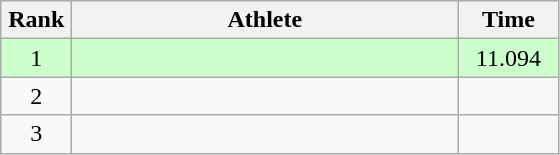<table class=wikitable style="text-align:center">
<tr>
<th width=40>Rank</th>
<th width=250>Athlete</th>
<th width=60>Time</th>
</tr>
<tr bgcolor="ccffcc">
<td>1</td>
<td align=left></td>
<td>11.094</td>
</tr>
<tr>
<td>2</td>
<td align=left></td>
<td></td>
</tr>
<tr>
<td>3</td>
<td align=left></td>
<td></td>
</tr>
</table>
